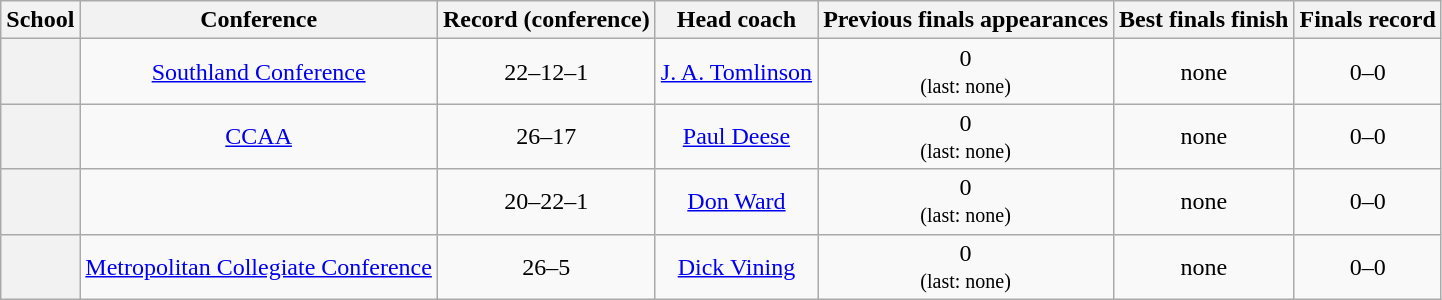<table class="wikitable" style=text-align:center>
<tr>
<th>School</th>
<th>Conference</th>
<th>Record (conference)</th>
<th>Head coach</th>
<th>Previous finals appearances</th>
<th>Best finals finish</th>
<th>Finals record</th>
</tr>
<tr>
<th scope="row" style="text-align:center"></th>
<td><a href='#'>Southland Conference</a></td>
<td>22–12–1</td>
<td><a href='#'>J. A. Tomlinson</a></td>
<td>0<br><small>(last: none)</small></td>
<td>none</td>
<td>0–0</td>
</tr>
<tr>
<th scope="row" style="text-align:center"></th>
<td><a href='#'>CCAA</a></td>
<td>26–17</td>
<td><a href='#'>Paul Deese</a></td>
<td>0<br><small>(last: none)</small></td>
<td>none</td>
<td>0–0</td>
</tr>
<tr>
<th scope="row" style="text-align:center"></th>
<td></td>
<td>20–22–1</td>
<td><a href='#'>Don Ward</a></td>
<td>0<br><small>(last: none)</small></td>
<td>none</td>
<td>0–0</td>
</tr>
<tr>
<th scope="row" style="text-align:center"></th>
<td><a href='#'>Metropolitan Collegiate Conference</a></td>
<td>26–5</td>
<td><a href='#'>Dick Vining</a></td>
<td>0<br><small>(last: none)</small></td>
<td>none</td>
<td>0–0</td>
</tr>
</table>
